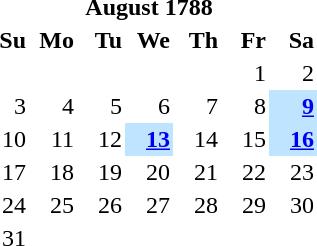<table class="toccolours" style="text-align:right;float:left;width:14em;margin-right:1em;" cellpadding=2 cellspacing=0>
<tr class="calendar-purple">
<td></td>
<th colspan="5" style="text-align: center;">August 1788</th>
<td></td>
</tr>
<tr class="calendar-purple" style="border: none;">
<th scope="col" width="14.2857%" title="Sunday">Su</th>
<th scope="col" width="14.2857%" title="Monday">Mo</th>
<th scope="col" width="14.2857%" title="Tuesday">Tu</th>
<th scope="col" width="14.2857%" title="Wednesday">We</th>
<th scope="col" width="14.2857%" title="Thursday">Th</th>
<th scope="col" width="14.2857%" title="Friday">Fr</th>
<th scope="col" width="14.2857%" title="Saturday">Sa</th>
</tr>
<tr>
</tr>
<tr>
<td></td>
<td></td>
<td></td>
<td></td>
<td></td>
<td>1</td>
<td>2</td>
</tr>
<tr>
<td>3</td>
<td>4</td>
<td>5</td>
<td>6</td>
<td>7</td>
<td>8</td>
<td style="background-color:#BFE4FF"><strong><a href='#'>9</a></strong></td>
</tr>
<tr>
<td>10</td>
<td>11</td>
<td>12</td>
<td style="background-color:#BFE4FF"><strong><a href='#'>13</a></strong></td>
<td>14</td>
<td>15</td>
<td style="background-color:#BFE4FF"><strong><a href='#'>16</a></strong></td>
</tr>
<tr>
<td>17</td>
<td>18</td>
<td>19</td>
<td>20</td>
<td>21</td>
<td>22</td>
<td>23</td>
</tr>
<tr>
<td>24</td>
<td>25</td>
<td>26</td>
<td>27</td>
<td>28</td>
<td>29</td>
<td>30</td>
</tr>
<tr>
<td>31</td>
<td colspan=6> </td>
</tr>
<tr class="calendar-purple">
</tr>
<tr class="calendar-purple">
</tr>
</table>
